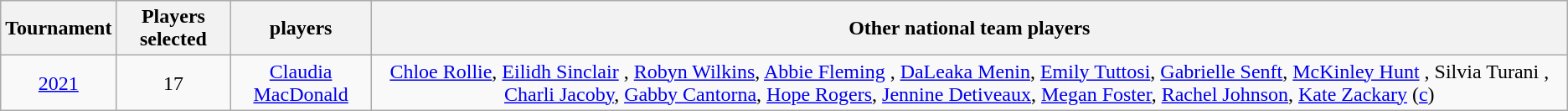<table class="wikitable sortable" style="text-align:center">
<tr>
<th>Tournament</th>
<th>Players selected</th>
<th> players</th>
<th>Other national team players</th>
</tr>
<tr>
<td><a href='#'>2021</a> </td>
<td>17</td>
<td><a href='#'>Claudia MacDonald</a></td>
<td><a href='#'>Chloe Rollie</a>, <a href='#'>Eilidh Sinclair</a> , <a href='#'>Robyn Wilkins</a>, <a href='#'>Abbie Fleming</a> , <a href='#'>DaLeaka Menin</a>, <a href='#'>Emily Tuttosi</a>, <a href='#'>Gabrielle Senft</a>, <a href='#'>McKinley Hunt</a> , Silvia Turani , <a href='#'>Charli Jacoby</a>, <a href='#'>Gabby Cantorna</a>, <a href='#'>Hope Rogers</a>, <a href='#'>Jennine Detiveaux</a>, <a href='#'>Megan Foster</a>, <a href='#'>Rachel Johnson</a>, <a href='#'>Kate Zackary</a> (<a href='#'>c</a>) </td>
</tr>
</table>
